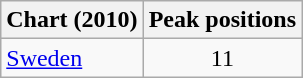<table class="wikitable">
<tr>
<th align="left">Chart (2010)</th>
<th align="center">Peak positions</th>
</tr>
<tr>
<td align="left"><a href='#'>Sweden</a></td>
<td align="center">11</td>
</tr>
</table>
